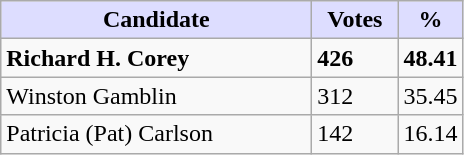<table class="wikitable">
<tr>
<th style="background:#ddf; width:200px;">Candidate</th>
<th style="background:#ddf; width:50px;">Votes</th>
<th style="background:#ddf; width:30px;">%</th>
</tr>
<tr>
<td><strong>Richard H. Corey</strong></td>
<td><strong>426</strong></td>
<td><strong>48.41</strong></td>
</tr>
<tr>
<td>Winston Gamblin</td>
<td>312</td>
<td>35.45</td>
</tr>
<tr>
<td>Patricia (Pat) Carlson</td>
<td>142</td>
<td>16.14</td>
</tr>
</table>
